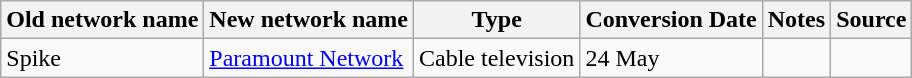<table class="wikitable">
<tr>
<th>Old network name</th>
<th>New network name</th>
<th>Type</th>
<th>Conversion Date</th>
<th>Notes</th>
<th>Source</th>
</tr>
<tr>
<td>Spike</td>
<td><a href='#'>Paramount Network</a></td>
<td>Cable television</td>
<td>24 May</td>
<td></td>
<td></td>
</tr>
</table>
